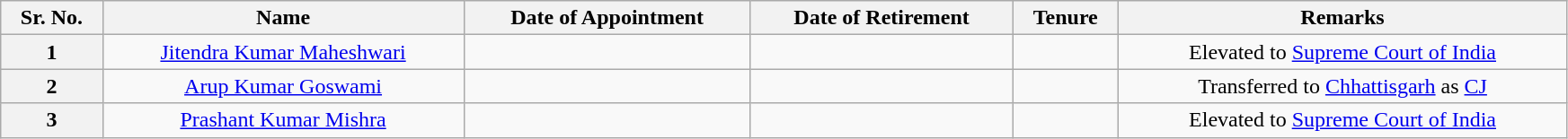<table class="wikitable sortable" style="text-align:center" width="92%">
<tr>
<th>Sr. No.</th>
<th>Name</th>
<th>Date of Appointment</th>
<th>Date of Retirement</th>
<th>Tenure</th>
<th>Remarks</th>
</tr>
<tr>
<th>1</th>
<td><a href='#'>Jitendra Kumar Maheshwari</a></td>
<td></td>
<td></td>
<td></td>
<td>Elevated to <a href='#'>Supreme Court of India</a></td>
</tr>
<tr>
<th>2</th>
<td><a href='#'>Arup Kumar Goswami</a></td>
<td></td>
<td></td>
<td></td>
<td>Transferred to <a href='#'>Chhattisgarh</a> as <a href='#'>CJ</a></td>
</tr>
<tr>
<th>3</th>
<td><a href='#'>Prashant Kumar Mishra</a></td>
<td></td>
<td></td>
<td></td>
<td>Elevated to <a href='#'>Supreme Court of India</a></td>
</tr>
</table>
